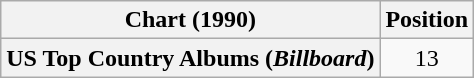<table class="wikitable plainrowheaders" style="text-align:center">
<tr>
<th scope="col">Chart (1990)</th>
<th scope="col">Position</th>
</tr>
<tr>
<th scope="row">US Top Country Albums (<em>Billboard</em>)</th>
<td>13</td>
</tr>
</table>
